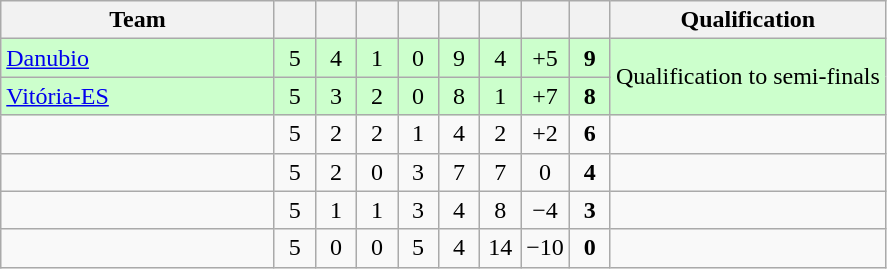<table class="wikitable" style="text-align:center;">
<tr>
<th width=175>Team</th>
<th width=20></th>
<th width=20></th>
<th width=20></th>
<th width=20></th>
<th width=20></th>
<th width=20></th>
<th width=20></th>
<th width=20></th>
<th>Qualification</th>
</tr>
<tr bgcolor="#ccffcc">
<td align="left"> <a href='#'>Danubio</a></td>
<td>5</td>
<td>4</td>
<td>1</td>
<td>0</td>
<td>9</td>
<td>4</td>
<td>+5</td>
<td><strong>9</strong></td>
<td rowspan="2">Qualification to semi-finals</td>
</tr>
<tr bgcolor="#ccffcc">
<td align="left"> <a href='#'>Vitória-ES</a></td>
<td>5</td>
<td>3</td>
<td>2</td>
<td>0</td>
<td>8</td>
<td>1</td>
<td>+7</td>
<td><strong>8</strong></td>
</tr>
<tr>
<td align="left"></td>
<td>5</td>
<td>2</td>
<td>2</td>
<td>1</td>
<td>4</td>
<td>2</td>
<td>+2</td>
<td><strong>6</strong></td>
<td></td>
</tr>
<tr>
<td align="left"></td>
<td>5</td>
<td>2</td>
<td>0</td>
<td>3</td>
<td>7</td>
<td>7</td>
<td>0</td>
<td><strong>4</strong></td>
<td></td>
</tr>
<tr>
<td align="left"></td>
<td>5</td>
<td>1</td>
<td>1</td>
<td>3</td>
<td>4</td>
<td>8</td>
<td>−4</td>
<td><strong>3</strong></td>
<td></td>
</tr>
<tr>
<td align="left"></td>
<td>5</td>
<td>0</td>
<td>0</td>
<td>5</td>
<td>4</td>
<td>14</td>
<td>−10</td>
<td><strong>0</strong></td>
<td></td>
</tr>
</table>
